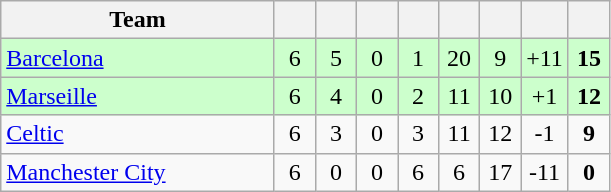<table class="wikitable" style="text-align:center">
<tr>
<th style="width:175px;">Team</th>
<th width="20"></th>
<th width="20"></th>
<th width="20"></th>
<th width="20"></th>
<th width="20"></th>
<th width="20"></th>
<th width="20"></th>
<th width="20"></th>
</tr>
<tr style="background:#cfc;">
<td align=left> <a href='#'>Barcelona</a></td>
<td>6</td>
<td>5</td>
<td>0</td>
<td>1</td>
<td>20</td>
<td>9</td>
<td>+11</td>
<td><strong>15</strong></td>
</tr>
<tr style="background:#cfc;">
<td align=left> <a href='#'>Marseille</a></td>
<td>6</td>
<td>4</td>
<td>0</td>
<td>2</td>
<td>11</td>
<td>10</td>
<td>+1</td>
<td><strong>12</strong></td>
</tr>
<tr>
<td align=left> <a href='#'>Celtic</a></td>
<td>6</td>
<td>3</td>
<td>0</td>
<td>3</td>
<td>11</td>
<td>12</td>
<td>-1</td>
<td><strong>9</strong></td>
</tr>
<tr>
<td align=left> <a href='#'>Manchester City</a></td>
<td>6</td>
<td>0</td>
<td>0</td>
<td>6</td>
<td>6</td>
<td>17</td>
<td>-11</td>
<td><strong>0</strong></td>
</tr>
</table>
